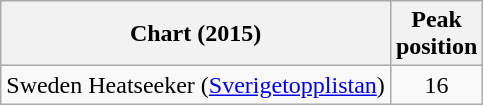<table class="wikitable">
<tr>
<th scope="col">Chart (2015)</th>
<th scope="col">Peak<br>position</th>
</tr>
<tr>
<td>Sweden Heatseeker (<a href='#'>Sverigetopplistan</a>)</td>
<td style="text-align:center;">16</td>
</tr>
</table>
